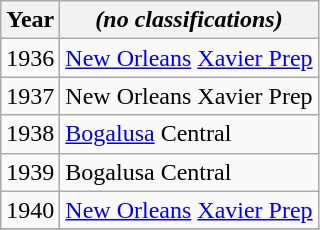<table class="wikitable sortable">
<tr>
<th>Year</th>
<th><em>(no classifications)</em></th>
</tr>
<tr>
<td>1936</td>
<td><a href='#'>New Orleans</a> <a href='#'>Xavier Prep</a></td>
</tr>
<tr>
<td>1937</td>
<td>New Orleans Xavier Prep</td>
</tr>
<tr>
<td>1938</td>
<td><a href='#'>Bogalusa</a> Central</td>
</tr>
<tr>
<td>1939</td>
<td>Bogalusa Central</td>
</tr>
<tr>
<td>1940</td>
<td><a href='#'>New Orleans</a> <a href='#'>Xavier Prep</a></td>
</tr>
<tr>
</tr>
</table>
